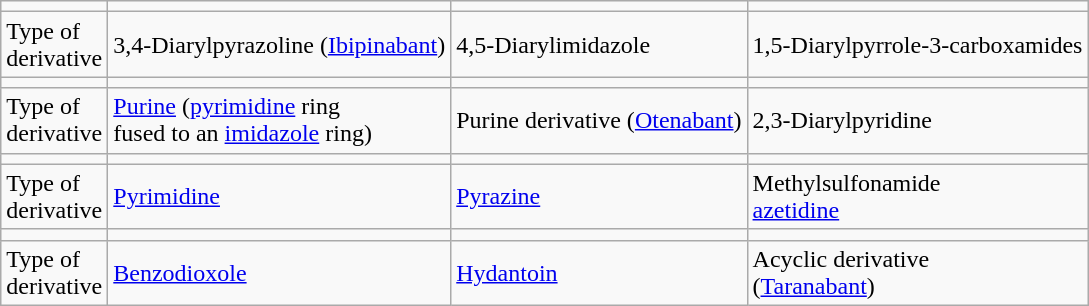<table class="wikitable">
<tr>
<td></td>
<td></td>
<td></td>
<td></td>
</tr>
<tr>
<td>Type of <br>derivative</td>
<td>3,4-Diarylpyrazoline (<a href='#'>Ibipinabant</a>)</td>
<td>4,5-Diarylimidazole</td>
<td>1,5-Diarylpyrrole-3-carboxamides</td>
</tr>
<tr>
<td></td>
<td></td>
<td></td>
<td></td>
</tr>
<tr>
<td>Type of <br>derivative</td>
<td><a href='#'>Purine</a> (<a href='#'>pyrimidine</a> ring <br>fused to an <a href='#'>imidazole</a> ring)</td>
<td> Purine derivative (<a href='#'>Otenabant</a>)</td>
<td>2,3-Diarylpyridine</td>
</tr>
<tr>
<td></td>
<td></td>
<td></td>
<td></td>
</tr>
<tr>
<td>Type of <br>derivative</td>
<td><a href='#'>Pyrimidine</a></td>
<td><a href='#'>Pyrazine</a></td>
<td>Methylsulfonamide <br><a href='#'>azetidine</a></td>
</tr>
<tr>
<td></td>
<td></td>
<td></td>
<td></td>
</tr>
<tr>
<td>Type of <br>derivative</td>
<td><a href='#'>Benzodioxole</a></td>
<td><a href='#'>Hydantoin</a></td>
<td>Acyclic derivative <br>(<a href='#'>Taranabant</a>)</td>
</tr>
</table>
